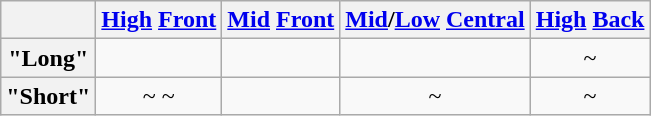<table class=wikitable style=text-align:center>
<tr>
<th></th>
<th><a href='#'>High</a> <a href='#'>Front</a></th>
<th><a href='#'>Mid</a> <a href='#'>Front</a></th>
<th><a href='#'>Mid</a>/<a href='#'>Low</a> <a href='#'>Central</a></th>
<th><a href='#'>High</a> <a href='#'>Back</a></th>
</tr>
<tr>
<th>"Long"</th>
<td> </td>
<td> </td>
<td> </td>
<td> ~  </td>
</tr>
<tr>
<th>"Short"</th>
<td> ~  ~  </td>
<td></td>
<td> ~  </td>
<td> ~  </td>
</tr>
</table>
